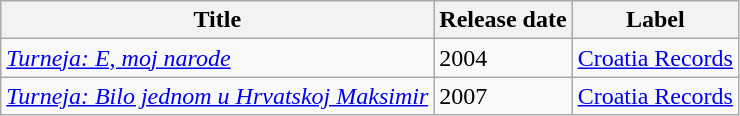<table class="wikitable">
<tr>
<th>Title</th>
<th>Release date</th>
<th>Label</th>
</tr>
<tr>
<td><em><a href='#'>Turneja: E, moj narode</a></em></td>
<td>2004</td>
<td><a href='#'>Croatia Records</a></td>
</tr>
<tr>
<td><em><a href='#'>Turneja: Bilo jednom u Hrvatskoj Maksimir</a></em></td>
<td>2007</td>
<td><a href='#'>Croatia Records</a></td>
</tr>
</table>
